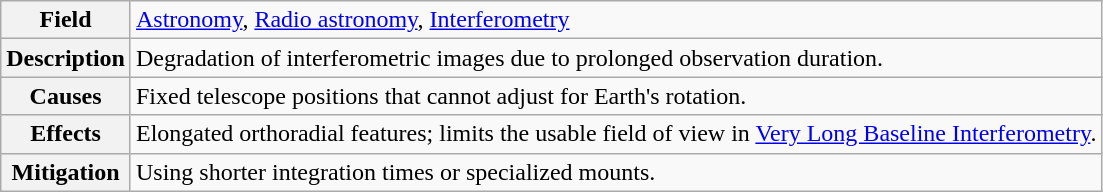<table class="wikitable">
<tr>
<th>Field</th>
<td><a href='#'>Astronomy</a>, <a href='#'>Radio astronomy</a>, <a href='#'>Interferometry</a></td>
</tr>
<tr>
<th>Description</th>
<td>Degradation of interferometric images due to prolonged observation duration.</td>
</tr>
<tr>
<th>Causes</th>
<td>Fixed telescope positions that cannot adjust for Earth's rotation.</td>
</tr>
<tr>
<th>Effects</th>
<td>Elongated orthoradial features; limits the usable field of view in <a href='#'>Very Long Baseline Interferometry</a>.</td>
</tr>
<tr>
<th>Mitigation</th>
<td>Using shorter integration times or specialized mounts.</td>
</tr>
</table>
